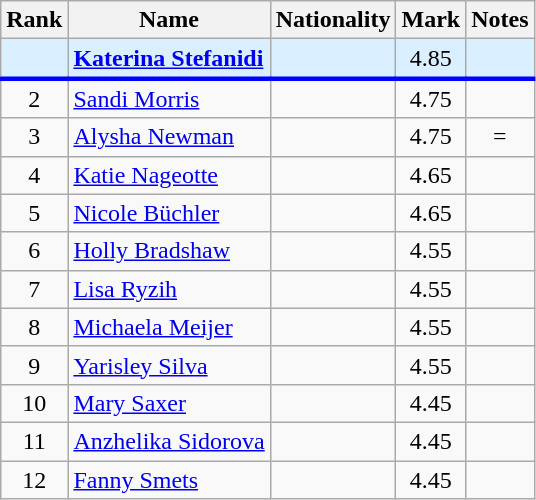<table class="wikitable sortable" style="text-align:center">
<tr>
<th>Rank</th>
<th>Name</th>
<th>Nationality</th>
<th>Mark</th>
<th>Notes</th>
</tr>
<tr bgcolor=#daefff>
<td></td>
<td align=left><strong><a href='#'>Katerina Stefanidi</a></strong></td>
<td align=left><strong></strong></td>
<td>4.85</td>
<td></td>
</tr>
<tr style="border-top:3px solid blue;">
<td>2</td>
<td align=left><a href='#'>Sandi Morris</a></td>
<td align=left></td>
<td>4.75</td>
<td></td>
</tr>
<tr>
<td>3</td>
<td align=left><a href='#'>Alysha Newman</a></td>
<td align=left></td>
<td>4.75</td>
<td>=</td>
</tr>
<tr>
<td>4</td>
<td align=left><a href='#'>Katie Nageotte</a></td>
<td align=left></td>
<td>4.65</td>
<td></td>
</tr>
<tr>
<td>5</td>
<td align=left><a href='#'>Nicole Büchler</a></td>
<td align=left></td>
<td>4.65</td>
<td></td>
</tr>
<tr>
<td>6</td>
<td align=left><a href='#'>Holly Bradshaw</a></td>
<td align=left></td>
<td>4.55</td>
<td></td>
</tr>
<tr>
<td>7</td>
<td align=left><a href='#'>Lisa Ryzih</a></td>
<td align=left></td>
<td>4.55</td>
<td></td>
</tr>
<tr>
<td>8</td>
<td align=left><a href='#'>Michaela Meijer</a></td>
<td align=left></td>
<td>4.55</td>
<td></td>
</tr>
<tr>
<td>9</td>
<td align=left><a href='#'>Yarisley Silva</a></td>
<td align=left></td>
<td>4.55</td>
<td></td>
</tr>
<tr>
<td>10</td>
<td align=left><a href='#'>Mary Saxer</a></td>
<td align=left></td>
<td>4.45</td>
<td></td>
</tr>
<tr>
<td>11</td>
<td align=left><a href='#'>Anzhelika Sidorova</a></td>
<td align=left></td>
<td>4.45</td>
<td></td>
</tr>
<tr>
<td>12</td>
<td align=left><a href='#'>Fanny Smets</a></td>
<td align=left></td>
<td>4.45</td>
<td></td>
</tr>
</table>
